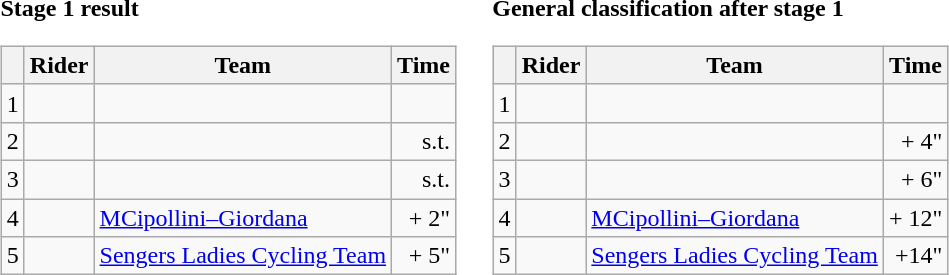<table>
<tr>
<td><strong>Stage 1 result</strong><br><table class="wikitable">
<tr>
<th></th>
<th>Rider</th>
<th>Team</th>
<th>Time</th>
</tr>
<tr>
<td>1</td>
<td></td>
<td></td>
<td align="right"></td>
</tr>
<tr>
<td>2</td>
<td></td>
<td></td>
<td align="right">s.t.</td>
</tr>
<tr>
<td>3</td>
<td></td>
<td></td>
<td align="right">s.t.</td>
</tr>
<tr>
<td>4</td>
<td></td>
<td><a href='#'>MCipollini–Giordana</a></td>
<td align="right">+ 2"</td>
</tr>
<tr>
<td>5</td>
<td></td>
<td><a href='#'>Sengers Ladies Cycling Team</a></td>
<td align="right">+ 5"</td>
</tr>
</table>
</td>
<td></td>
<td><strong>General classification after stage 1</strong><br><table class="wikitable">
<tr>
<th></th>
<th>Rider</th>
<th>Team</th>
<th>Time</th>
</tr>
<tr>
<td>1</td>
<td></td>
<td></td>
<td align="right"></td>
</tr>
<tr>
<td>2</td>
<td></td>
<td></td>
<td align="right">+ 4"</td>
</tr>
<tr>
<td>3</td>
<td></td>
<td></td>
<td align="right">+ 6"</td>
</tr>
<tr>
<td>4</td>
<td></td>
<td><a href='#'>MCipollini–Giordana</a></td>
<td align="right">+ 12"</td>
</tr>
<tr>
<td>5</td>
<td></td>
<td><a href='#'>Sengers Ladies Cycling Team</a></td>
<td align="right">+14"</td>
</tr>
</table>
</td>
</tr>
</table>
